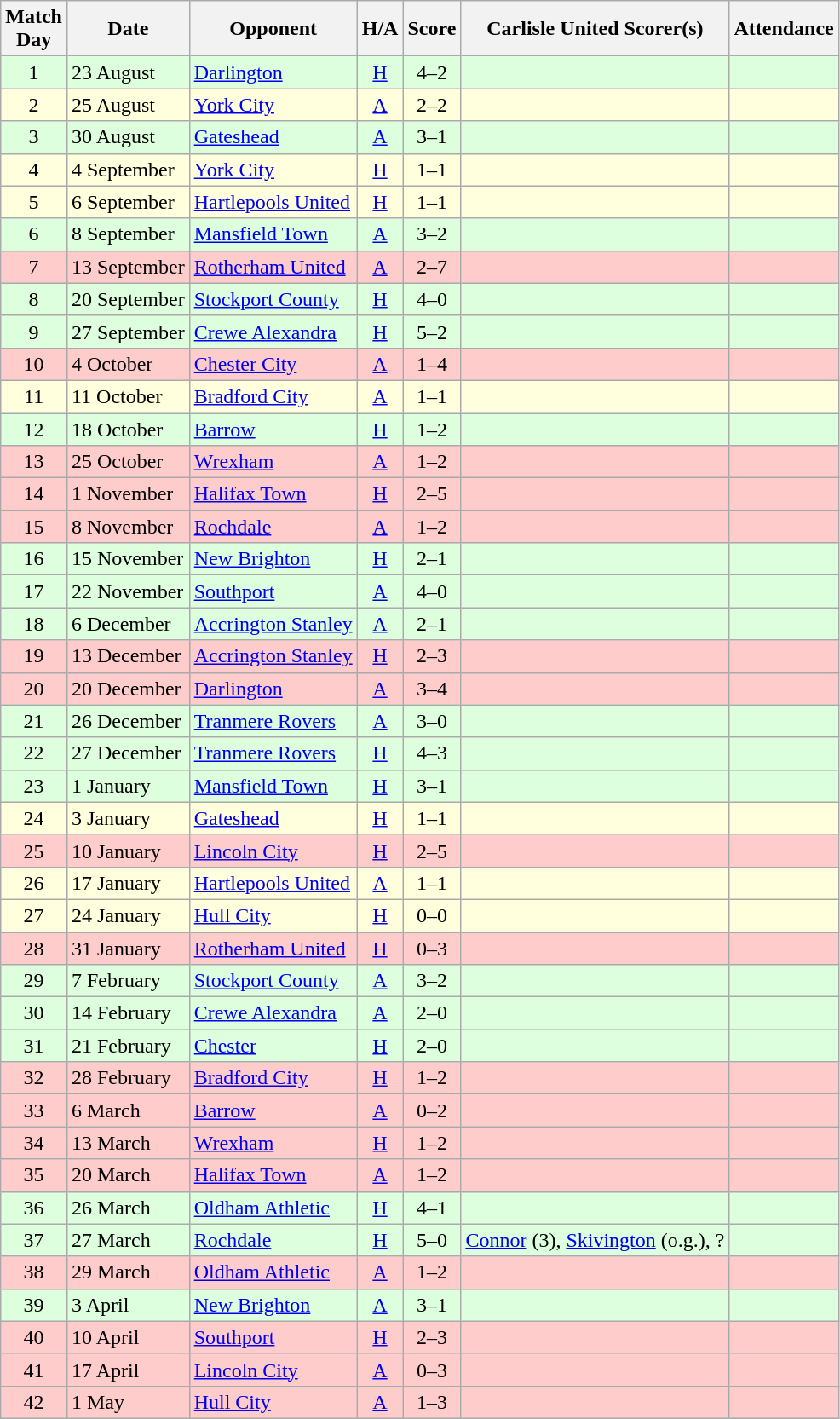<table class="wikitable" style="text-align:center">
<tr>
<th>Match<br> Day</th>
<th>Date</th>
<th>Opponent</th>
<th>H/A</th>
<th>Score</th>
<th>Carlisle United Scorer(s)</th>
<th>Attendance</th>
</tr>
<tr bgcolor=#ddffdd>
<td>1</td>
<td align=left>23 August</td>
<td align=left><a href='#'>Darlington</a></td>
<td><a href='#'>H</a></td>
<td>4–2</td>
<td align=left></td>
<td></td>
</tr>
<tr bgcolor=#ffffdd>
<td>2</td>
<td align=left>25 August</td>
<td align=left><a href='#'>York City</a></td>
<td><a href='#'>A</a></td>
<td>2–2</td>
<td align=left></td>
<td></td>
</tr>
<tr bgcolor=#ddffdd>
<td>3</td>
<td align=left>30 August</td>
<td align=left><a href='#'>Gateshead</a></td>
<td><a href='#'>A</a></td>
<td>3–1</td>
<td align=left></td>
<td></td>
</tr>
<tr bgcolor=#ffffdd>
<td>4</td>
<td align=left>4 September</td>
<td align=left><a href='#'>York City</a></td>
<td><a href='#'>H</a></td>
<td>1–1</td>
<td align=left></td>
<td></td>
</tr>
<tr bgcolor=#ffffdd>
<td>5</td>
<td align=left>6 September</td>
<td align=left><a href='#'>Hartlepools United</a></td>
<td><a href='#'>H</a></td>
<td>1–1</td>
<td align=left></td>
<td></td>
</tr>
<tr bgcolor=#ddffdd>
<td>6</td>
<td align=left>8 September</td>
<td align=left><a href='#'>Mansfield Town</a></td>
<td><a href='#'>A</a></td>
<td>3–2</td>
<td align=left></td>
<td></td>
</tr>
<tr bgcolor=#FFCCCC>
<td>7</td>
<td align=left>13 September</td>
<td align=left><a href='#'>Rotherham United</a></td>
<td><a href='#'>A</a></td>
<td>2–7</td>
<td align=left></td>
<td></td>
</tr>
<tr bgcolor=#ddffdd>
<td>8</td>
<td align=left>20 September</td>
<td align=left><a href='#'>Stockport County</a></td>
<td><a href='#'>H</a></td>
<td>4–0</td>
<td align=left></td>
<td></td>
</tr>
<tr bgcolor=#ddffdd>
<td>9</td>
<td align=left>27 September</td>
<td align=left><a href='#'>Crewe Alexandra</a></td>
<td><a href='#'>H</a></td>
<td>5–2</td>
<td align=left></td>
<td></td>
</tr>
<tr bgcolor=#FFCCCC>
<td>10</td>
<td align=left>4 October</td>
<td align=left><a href='#'>Chester City</a></td>
<td><a href='#'>A</a></td>
<td>1–4</td>
<td align=left></td>
<td></td>
</tr>
<tr bgcolor=#ffffdd>
<td>11</td>
<td align=left>11 October</td>
<td align=left><a href='#'>Bradford City</a></td>
<td><a href='#'>A</a></td>
<td>1–1</td>
<td align=left></td>
<td></td>
</tr>
<tr bgcolor=#ddffdd>
<td>12</td>
<td align=left>18 October</td>
<td align=left><a href='#'>Barrow</a></td>
<td><a href='#'>H</a></td>
<td>1–2</td>
<td align=left></td>
<td></td>
</tr>
<tr bgcolor=#FFCCCC>
<td>13</td>
<td align=left>25 October</td>
<td align=left><a href='#'>Wrexham</a></td>
<td><a href='#'>A</a></td>
<td>1–2</td>
<td align=left></td>
<td></td>
</tr>
<tr bgcolor=#FFCCCC>
<td>14</td>
<td align=left>1 November</td>
<td align=left><a href='#'>Halifax Town</a></td>
<td><a href='#'>H</a></td>
<td>2–5</td>
<td align=left></td>
<td></td>
</tr>
<tr bgcolor=#FFCCCC>
<td>15</td>
<td align=left>8 November</td>
<td align=left><a href='#'>Rochdale</a></td>
<td><a href='#'>A</a></td>
<td>1–2</td>
<td align=left></td>
<td></td>
</tr>
<tr bgcolor=#ddffdd>
<td>16</td>
<td align=left>15 November</td>
<td align=left><a href='#'>New Brighton</a></td>
<td><a href='#'>H</a></td>
<td>2–1</td>
<td align=left></td>
<td></td>
</tr>
<tr bgcolor=#ddffdd>
<td>17</td>
<td align=left>22 November</td>
<td align=left><a href='#'>Southport</a></td>
<td><a href='#'>A</a></td>
<td>4–0</td>
<td align=left></td>
<td></td>
</tr>
<tr bgcolor=#ddffdd>
<td>18</td>
<td align=left>6 December</td>
<td align=left><a href='#'>Accrington Stanley</a></td>
<td><a href='#'>A</a></td>
<td>2–1</td>
<td align=left></td>
<td></td>
</tr>
<tr bgcolor=#FFCCCC>
<td>19</td>
<td align=left>13 December</td>
<td align=left><a href='#'>Accrington Stanley</a></td>
<td><a href='#'>H</a></td>
<td>2–3</td>
<td align=left></td>
<td></td>
</tr>
<tr bgcolor=#FFCCCC>
<td>20</td>
<td align=left>20 December</td>
<td align=left><a href='#'>Darlington</a></td>
<td><a href='#'>A</a></td>
<td>3–4</td>
<td align=left></td>
<td></td>
</tr>
<tr bgcolor=#ddffdd>
<td>21</td>
<td align=left>26 December</td>
<td align=left><a href='#'>Tranmere Rovers</a></td>
<td><a href='#'>A</a></td>
<td>3–0</td>
<td align=left></td>
<td></td>
</tr>
<tr bgcolor=#ddffdd>
<td>22</td>
<td align=left>27 December</td>
<td align=left><a href='#'>Tranmere Rovers</a></td>
<td><a href='#'>H</a></td>
<td>4–3</td>
<td align=left></td>
<td></td>
</tr>
<tr bgcolor=#ddffdd>
<td>23</td>
<td align=left>1 January</td>
<td align=left><a href='#'>Mansfield Town</a></td>
<td><a href='#'>H</a></td>
<td>3–1</td>
<td align=left></td>
<td></td>
</tr>
<tr bgcolor=#ffffdd>
<td>24</td>
<td align=left>3 January</td>
<td align=left><a href='#'>Gateshead</a></td>
<td><a href='#'>H</a></td>
<td>1–1</td>
<td align=left></td>
<td></td>
</tr>
<tr bgcolor=#FFCCCC>
<td>25</td>
<td align=left>10 January</td>
<td align=left><a href='#'>Lincoln City</a></td>
<td><a href='#'>H</a></td>
<td>2–5</td>
<td align=left></td>
<td></td>
</tr>
<tr bgcolor=#ffffdd>
<td>26</td>
<td align=left>17 January</td>
<td align=left><a href='#'>Hartlepools United</a></td>
<td><a href='#'>A</a></td>
<td>1–1</td>
<td align=left></td>
<td></td>
</tr>
<tr bgcolor=#ffffdd>
<td>27</td>
<td align=left>24 January</td>
<td align=left><a href='#'>Hull City</a></td>
<td><a href='#'>H</a></td>
<td>0–0</td>
<td align=left></td>
<td></td>
</tr>
<tr bgcolor=#FFCCCC>
<td>28</td>
<td align=left>31 January</td>
<td align=left><a href='#'>Rotherham United</a></td>
<td><a href='#'>H</a></td>
<td>0–3</td>
<td align=left></td>
<td></td>
</tr>
<tr bgcolor=#ddffdd>
<td>29</td>
<td align=left>7 February</td>
<td align=left><a href='#'>Stockport County</a></td>
<td><a href='#'>A</a></td>
<td>3–2</td>
<td align=left></td>
<td></td>
</tr>
<tr bgcolor=#ddffdd>
<td>30</td>
<td align=left>14 February</td>
<td align=left><a href='#'>Crewe Alexandra</a></td>
<td><a href='#'>A</a></td>
<td>2–0</td>
<td align=left></td>
<td></td>
</tr>
<tr bgcolor=#ddffdd>
<td>31</td>
<td align=left>21 February</td>
<td align=left><a href='#'>Chester</a></td>
<td><a href='#'>H</a></td>
<td>2–0</td>
<td align=left></td>
<td></td>
</tr>
<tr bgcolor=#FFCCCC>
<td>32</td>
<td align=left>28 February</td>
<td align=left><a href='#'>Bradford City</a></td>
<td><a href='#'>H</a></td>
<td>1–2</td>
<td align=left></td>
<td></td>
</tr>
<tr bgcolor=#FFCCCC>
<td>33</td>
<td align=left>6 March</td>
<td align=left><a href='#'>Barrow</a></td>
<td><a href='#'>A</a></td>
<td>0–2</td>
<td align=left></td>
<td></td>
</tr>
<tr bgcolor=#FFCCCC>
<td>34</td>
<td align=left>13 March</td>
<td align=left><a href='#'>Wrexham</a></td>
<td><a href='#'>H</a></td>
<td>1–2</td>
<td align=left></td>
<td></td>
</tr>
<tr bgcolor=#FFCCCC>
<td>35</td>
<td align=left>20 March</td>
<td align=left><a href='#'>Halifax Town</a></td>
<td><a href='#'>A</a></td>
<td>1–2</td>
<td align=left></td>
<td></td>
</tr>
<tr bgcolor=#ddffdd>
<td>36</td>
<td align=left>26 March</td>
<td align=left><a href='#'>Oldham Athletic</a></td>
<td><a href='#'>H</a></td>
<td>4–1</td>
<td align=left></td>
<td></td>
</tr>
<tr bgcolor=#ddffdd>
<td>37</td>
<td align=left>27 March</td>
<td align=left><a href='#'>Rochdale</a></td>
<td><a href='#'>H</a></td>
<td>5–0</td>
<td align=left><a href='#'>Connor</a> (3), <a href='#'>Skivington</a> (o.g.), ?</td>
<td></td>
</tr>
<tr bgcolor=#FFCCCC>
<td>38</td>
<td align=left>29 March</td>
<td align=left><a href='#'>Oldham Athletic</a></td>
<td><a href='#'>A</a></td>
<td>1–2</td>
<td align=left></td>
<td></td>
</tr>
<tr bgcolor=#ddffdd>
<td>39</td>
<td align=left>3 April</td>
<td align=left><a href='#'>New Brighton</a></td>
<td><a href='#'>A</a></td>
<td>3–1</td>
<td align=left></td>
<td></td>
</tr>
<tr bgcolor=#FFCCCC>
<td>40</td>
<td align=left>10 April</td>
<td align=left><a href='#'>Southport</a></td>
<td><a href='#'>H</a></td>
<td>2–3</td>
<td align=left></td>
<td></td>
</tr>
<tr bgcolor=#FFCCCC>
<td>41</td>
<td align=left>17 April</td>
<td align=left><a href='#'>Lincoln City</a></td>
<td><a href='#'>A</a></td>
<td>0–3</td>
<td align=left></td>
<td></td>
</tr>
<tr bgcolor=#FFCCCC>
<td>42</td>
<td align=left>1 May</td>
<td align=left><a href='#'>Hull City</a></td>
<td><a href='#'>A</a></td>
<td>1–3</td>
<td align=left></td>
<td></td>
</tr>
</table>
